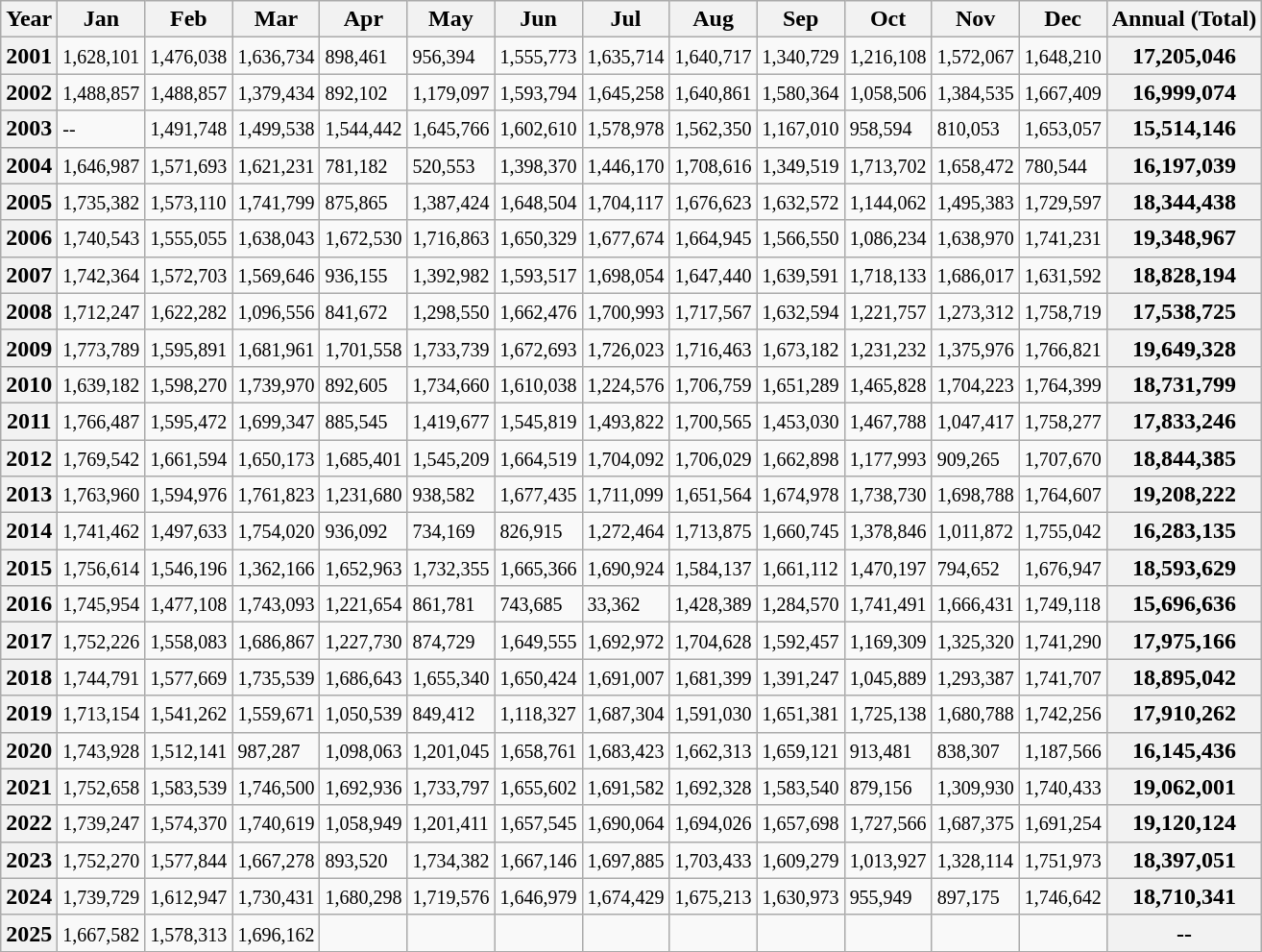<table class="wikitable">
<tr>
<th>Year</th>
<th>Jan</th>
<th>Feb</th>
<th>Mar</th>
<th>Apr</th>
<th>May</th>
<th>Jun</th>
<th>Jul</th>
<th>Aug</th>
<th>Sep</th>
<th>Oct</th>
<th>Nov</th>
<th>Dec</th>
<th>Annual (Total)</th>
</tr>
<tr>
<th>2001</th>
<td><small>1,628,101</small></td>
<td><small>1,476,038</small></td>
<td><small>1,636,734</small></td>
<td><small>898,461</small></td>
<td><small>956,394</small></td>
<td><small>1,555,773</small></td>
<td><small>1,635,714</small></td>
<td><small>1,640,717</small></td>
<td><small>1,340,729</small></td>
<td><small>1,216,108</small></td>
<td><small>1,572,067</small></td>
<td><small>1,648,210</small></td>
<th>17,205,046</th>
</tr>
<tr>
<th>2002</th>
<td><small>1,488,857</small></td>
<td><small>1,488,857</small></td>
<td><small>1,379,434</small></td>
<td><small>892,102</small></td>
<td><small>1,179,097</small></td>
<td><small>1,593,794</small></td>
<td><small>1,645,258</small></td>
<td><small>1,640,861</small></td>
<td><small>1,580,364</small></td>
<td><small>1,058,506</small></td>
<td><small>1,384,535</small></td>
<td><small>1,667,409</small></td>
<th>16,999,074</th>
</tr>
<tr>
<th>2003</th>
<td><small>--</small></td>
<td><small>1,491,748</small></td>
<td><small>1,499,538</small></td>
<td><small>1,544,442</small></td>
<td><small>1,645,766</small></td>
<td><small>1,602,610</small></td>
<td><small>1,578,978</small></td>
<td><small>1,562,350</small></td>
<td><small>1,167,010</small></td>
<td><small>958,594</small></td>
<td><small>810,053</small></td>
<td><small>1,653,057</small></td>
<th>15,514,146</th>
</tr>
<tr>
<th>2004</th>
<td><small>1,646,987</small></td>
<td><small>1,571,693</small></td>
<td><small>1,621,231</small></td>
<td><small>781,182</small></td>
<td><small>520,553</small></td>
<td><small>1,398,370</small></td>
<td><small>1,446,170</small></td>
<td><small>1,708,616</small></td>
<td><small>1,349,519</small></td>
<td><small>1,713,702</small></td>
<td><small>1,658,472</small></td>
<td><small>780,544</small></td>
<th>16,197,039</th>
</tr>
<tr>
<th>2005</th>
<td><small>1,735,382</small></td>
<td><small>1,573,110</small></td>
<td><small>1,741,799</small></td>
<td><small>875,865</small></td>
<td><small>1,387,424</small></td>
<td><small>1,648,504</small></td>
<td><small>1,704,117</small></td>
<td><small>1,676,623</small></td>
<td><small>1,632,572</small></td>
<td><small>1,144,062</small></td>
<td><small>1,495,383</small></td>
<td><small>1,729,597</small></td>
<th>18,344,438</th>
</tr>
<tr>
<th>2006</th>
<td><small>1,740,543</small></td>
<td><small>1,555,055</small></td>
<td><small>1,638,043</small></td>
<td><small>1,672,530</small></td>
<td><small>1,716,863</small></td>
<td><small>1,650,329</small></td>
<td><small>1,677,674</small></td>
<td><small>1,664,945</small></td>
<td><small>1,566,550</small></td>
<td><small>1,086,234</small></td>
<td><small>1,638,970</small></td>
<td><small>1,741,231</small></td>
<th>19,348,967</th>
</tr>
<tr>
<th>2007</th>
<td><small>1,742,364</small></td>
<td><small>1,572,703</small></td>
<td><small>1,569,646</small></td>
<td><small>936,155</small></td>
<td><small>1,392,982</small></td>
<td><small>1,593,517</small></td>
<td><small>1,698,054</small></td>
<td><small>1,647,440</small></td>
<td><small>1,639,591</small></td>
<td><small>1,718,133</small></td>
<td><small>1,686,017</small></td>
<td><small>1,631,592</small></td>
<th>18,828,194</th>
</tr>
<tr>
<th>2008</th>
<td><small>1,712,247</small></td>
<td><small>1,622,282</small></td>
<td><small>1,096,556</small></td>
<td><small>841,672</small></td>
<td><small>1,298,550</small></td>
<td><small>1,662,476</small></td>
<td><small>1,700,993</small></td>
<td><small>1,717,567</small></td>
<td><small>1,632,594</small></td>
<td><small>1,221,757</small></td>
<td><small>1,273,312</small></td>
<td><small>1,758,719</small></td>
<th>17,538,725</th>
</tr>
<tr>
<th>2009</th>
<td><small>1,773,789</small></td>
<td><small>1,595,891</small></td>
<td><small>1,681,961</small></td>
<td><small>1,701,558</small></td>
<td><small>1,733,739</small></td>
<td><small>1,672,693</small></td>
<td><small>1,726,023</small></td>
<td><small>1,716,463</small></td>
<td><small>1,673,182</small></td>
<td><small>1,231,232</small></td>
<td><small>1,375,976</small></td>
<td><small>1,766,821</small></td>
<th>19,649,328</th>
</tr>
<tr>
<th>2010</th>
<td><small>1,639,182</small></td>
<td><small>1,598,270</small></td>
<td><small>1,739,970</small></td>
<td><small>892,605</small></td>
<td><small>1,734,660</small></td>
<td><small>1,610,038</small></td>
<td><small>1,224,576</small></td>
<td><small>1,706,759</small></td>
<td><small>1,651,289</small></td>
<td><small>1,465,828</small></td>
<td><small>1,704,223</small></td>
<td><small>1,764,399</small></td>
<th>18,731,799</th>
</tr>
<tr>
<th>2011</th>
<td><small>1,766,487</small></td>
<td><small>1,595,472</small></td>
<td><small>1,699,347</small></td>
<td><small>885,545</small></td>
<td><small>1,419,677</small></td>
<td><small>1,545,819</small></td>
<td><small>1,493,822</small></td>
<td><small>1,700,565</small></td>
<td><small>1,453,030</small></td>
<td><small>1,467,788</small></td>
<td><small>1,047,417</small></td>
<td><small>1,758,277</small></td>
<th>17,833,246</th>
</tr>
<tr>
<th>2012</th>
<td><small>1,769,542</small></td>
<td><small>1,661,594</small></td>
<td><small>1,650,173</small></td>
<td><small>1,685,401</small></td>
<td><small>1,545,209</small></td>
<td><small>1,664,519</small></td>
<td><small>1,704,092</small></td>
<td><small>1,706,029</small></td>
<td><small>1,662,898</small></td>
<td><small>1,177,993</small></td>
<td><small>909,265</small></td>
<td><small>1,707,670</small></td>
<th>18,844,385</th>
</tr>
<tr>
<th>2013</th>
<td><small>1,763,960</small></td>
<td><small>1,594,976</small></td>
<td><small>1,761,823</small></td>
<td><small>1,231,680</small></td>
<td><small>938,582</small></td>
<td><small>1,677,435</small></td>
<td><small>1,711,099</small></td>
<td><small>1,651,564</small></td>
<td><small>1,674,978</small></td>
<td><small>1,738,730</small></td>
<td><small>1,698,788</small></td>
<td><small>1,764,607</small></td>
<th>19,208,222</th>
</tr>
<tr>
<th>2014</th>
<td><small>1,741,462</small></td>
<td><small>1,497,633</small></td>
<td><small>1,754,020</small></td>
<td><small>936,092</small></td>
<td><small>734,169</small></td>
<td><small>826,915</small></td>
<td><small>1,272,464</small></td>
<td><small>1,713,875</small></td>
<td><small>1,660,745</small></td>
<td><small>1,378,846</small></td>
<td><small>1,011,872</small></td>
<td><small>1,755,042</small></td>
<th>16,283,135</th>
</tr>
<tr>
<th>2015</th>
<td><small>1,756,614</small></td>
<td><small>1,546,196</small></td>
<td><small>1,362,166</small></td>
<td><small>1,652,963</small></td>
<td><small>1,732,355</small></td>
<td><small>1,665,366</small></td>
<td><small>1,690,924</small></td>
<td><small>1,584,137</small></td>
<td><small>1,661,112</small></td>
<td><small>1,470,197</small></td>
<td><small>794,652</small></td>
<td><small>1,676,947</small></td>
<th>18,593,629</th>
</tr>
<tr>
<th>2016</th>
<td><small>1,745,954</small></td>
<td><small>1,477,108</small></td>
<td><small>1,743,093</small></td>
<td><small>1,221,654</small></td>
<td><small>861,781</small></td>
<td><small>743,685</small></td>
<td><small>33,362</small></td>
<td><small>1,428,389</small></td>
<td><small>1,284,570</small></td>
<td><small>1,741,491</small></td>
<td><small>1,666,431</small></td>
<td><small>1,749,118</small></td>
<th>15,696,636</th>
</tr>
<tr>
<th>2017</th>
<td><small>1,752,226</small></td>
<td><small>1,558,083</small></td>
<td><small>1,686,867</small></td>
<td><small>1,227,730</small></td>
<td><small>874,729</small></td>
<td><small>1,649,555</small></td>
<td><small>1,692,972</small></td>
<td><small>1,704,628</small></td>
<td><small>1,592,457</small></td>
<td><small>1,169,309</small></td>
<td><small>1,325,320</small></td>
<td><small>1,741,290</small></td>
<th>17,975,166</th>
</tr>
<tr>
<th>2018</th>
<td><small>1,744,791</small></td>
<td><small>1,577,669</small></td>
<td><small>1,735,539</small></td>
<td><small>1,686,643</small></td>
<td><small>1,655,340</small></td>
<td><small>1,650,424</small></td>
<td><small>1,691,007</small></td>
<td><small>1,681,399</small></td>
<td><small>1,391,247</small></td>
<td><small>1,045,889</small></td>
<td><small>1,293,387</small></td>
<td><small>1,741,707</small></td>
<th>18,895,042</th>
</tr>
<tr>
<th>2019</th>
<td><small>1,713,154</small></td>
<td><small>1,541,262</small></td>
<td><small>1,559,671</small></td>
<td><small>1,050,539</small></td>
<td><small>849,412</small></td>
<td><small>1,118,327</small></td>
<td><small>1,687,304</small></td>
<td><small>1,591,030</small></td>
<td><small>1,651,381</small></td>
<td><small>1,725,138</small></td>
<td><small>1,680,788</small></td>
<td><small>1,742,256</small></td>
<th>17,910,262</th>
</tr>
<tr>
<th>2020</th>
<td><small>1,743,928</small></td>
<td><small>1,512,141</small></td>
<td><small>987,287</small></td>
<td><small>1,098,063</small></td>
<td><small>1,201,045</small></td>
<td><small>1,658,761</small></td>
<td><small>1,683,423</small></td>
<td><small>1,662,313</small></td>
<td><small>1,659,121</small></td>
<td><small>913,481</small></td>
<td><small>838,307</small></td>
<td><small>1,187,566</small></td>
<th>16,145,436</th>
</tr>
<tr>
<th>2021</th>
<td><small>1,752,658</small></td>
<td><small>1,583,539</small></td>
<td><small>1,746,500</small></td>
<td><small>1,692,936</small></td>
<td><small>1,733,797</small></td>
<td><small>1,655,602</small></td>
<td><small>1,691,582</small></td>
<td><small>1,692,328</small></td>
<td><small>1,583,540</small></td>
<td><small>879,156</small></td>
<td><small>1,309,930</small></td>
<td><small>1,740,433</small></td>
<th>19,062,001</th>
</tr>
<tr>
<th>2022</th>
<td><small>1,739,247</small></td>
<td><small>1,574,370</small></td>
<td><small>1,740,619</small></td>
<td><small>1,058,949</small></td>
<td><small>1,201,411</small></td>
<td><small>1,657,545</small></td>
<td><small>1,690,064</small></td>
<td><small>1,694,026</small></td>
<td><small>1,657,698</small></td>
<td><small>1,727,566</small></td>
<td><small>1,687,375</small></td>
<td><small>1,691,254</small></td>
<th>19,120,124</th>
</tr>
<tr>
<th>2023</th>
<td><small>1,752,270</small></td>
<td><small>1,577,844</small></td>
<td><small>1,667,278</small></td>
<td><small>893,520</small></td>
<td><small>1,734,382</small></td>
<td><small>1,667,146</small></td>
<td><small>1,697,885</small></td>
<td><small>1,703,433</small></td>
<td><small>1,609,279</small></td>
<td><small>1,013,927</small></td>
<td><small>1,328,114</small></td>
<td><small>1,751,973</small></td>
<th>18,397,051</th>
</tr>
<tr>
<th>2024</th>
<td><small>1,739,729</small></td>
<td><small>1,612,947</small></td>
<td><small>1,730,431</small></td>
<td><small>1,680,298</small></td>
<td><small>1,719,576</small></td>
<td><small>1,646,979</small></td>
<td><small>1,674,429</small></td>
<td><small>1,675,213</small></td>
<td><small>1,630,973</small></td>
<td><small>955,949</small></td>
<td><small>897,175</small></td>
<td><small>1,746,642</small></td>
<th>18,710,341</th>
</tr>
<tr>
<th>2025</th>
<td><small>1,667,582</small></td>
<td><small>1,578,313</small></td>
<td><small>1,696,162</small></td>
<td><small></small></td>
<td><small></small></td>
<td><small></small></td>
<td><small></small></td>
<td><small></small></td>
<td><small></small></td>
<td><small></small></td>
<td><small></small></td>
<td><small></small></td>
<th>--</th>
</tr>
<tr>
</tr>
</table>
